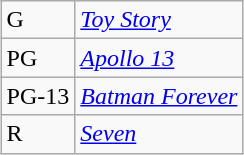<table class="wikitable sortable" style="margin:auto; margin:auto;">
<tr>
<td>G</td>
<td><em><a href='#'>Toy Story</a></em></td>
</tr>
<tr>
<td>PG</td>
<td><em><a href='#'>Apollo 13</a></em></td>
</tr>
<tr>
<td>PG-13</td>
<td><em><a href='#'>Batman Forever</a></em></td>
</tr>
<tr>
<td>R</td>
<td><em><a href='#'>Seven</a></em></td>
</tr>
</table>
